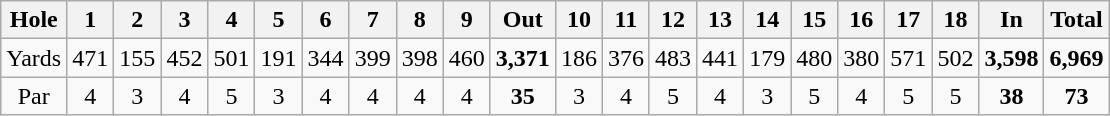<table class="wikitable" style="text-align:center">
<tr>
<th align="left">Hole</th>
<th>1</th>
<th>2</th>
<th>3</th>
<th>4</th>
<th>5</th>
<th>6</th>
<th>7</th>
<th>8</th>
<th>9</th>
<th>Out</th>
<th>10</th>
<th>11</th>
<th>12</th>
<th>13</th>
<th>14</th>
<th>15</th>
<th>16</th>
<th>17</th>
<th>18</th>
<th>In</th>
<th>Total</th>
</tr>
<tr>
<td align="center">Yards</td>
<td>471</td>
<td>155</td>
<td>452</td>
<td>501</td>
<td>191</td>
<td>344</td>
<td>399</td>
<td>398</td>
<td>460</td>
<td><strong>3,371</strong></td>
<td>186</td>
<td>376</td>
<td>483</td>
<td>441</td>
<td>179</td>
<td>480</td>
<td>380</td>
<td>571</td>
<td>502</td>
<td><strong>3,598</strong></td>
<td><strong>6,969</strong></td>
</tr>
<tr>
<td align="center">Par</td>
<td>4</td>
<td>3</td>
<td>4</td>
<td>5</td>
<td>3</td>
<td>4</td>
<td>4</td>
<td>4</td>
<td>4</td>
<td><strong>35</strong></td>
<td>3</td>
<td>4</td>
<td>5</td>
<td>4</td>
<td>3</td>
<td>5</td>
<td>4</td>
<td>5</td>
<td>5</td>
<td><strong>38</strong></td>
<td><strong>73</strong></td>
</tr>
</table>
